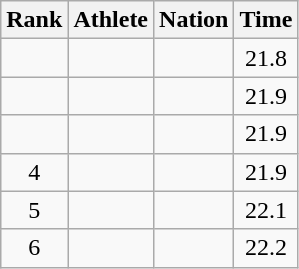<table class="wikitable sortable" style="text-align:center">
<tr>
<th>Rank</th>
<th>Athlete</th>
<th>Nation</th>
<th>Time</th>
</tr>
<tr>
<td></td>
<td align=left></td>
<td align=left></td>
<td>21.8</td>
</tr>
<tr>
<td></td>
<td align=left></td>
<td align=left></td>
<td>21.9</td>
</tr>
<tr>
<td></td>
<td align=left></td>
<td align=left></td>
<td>21.9</td>
</tr>
<tr>
<td>4</td>
<td align=left></td>
<td align=left></td>
<td>21.9</td>
</tr>
<tr>
<td>5</td>
<td align=left></td>
<td align=left></td>
<td>22.1</td>
</tr>
<tr>
<td>6</td>
<td align=left></td>
<td align=left></td>
<td>22.2</td>
</tr>
</table>
